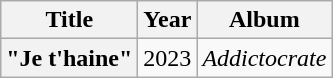<table class="wikitable plainrowheaders" style="text-align:center;">
<tr>
<th scope="col">Title</th>
<th scope="col">Year</th>
<th scope="col">Album</th>
</tr>
<tr>
<th scope="row">"Je t'haine"</th>
<td>2023</td>
<td><em>Addictocrate</em></td>
</tr>
</table>
